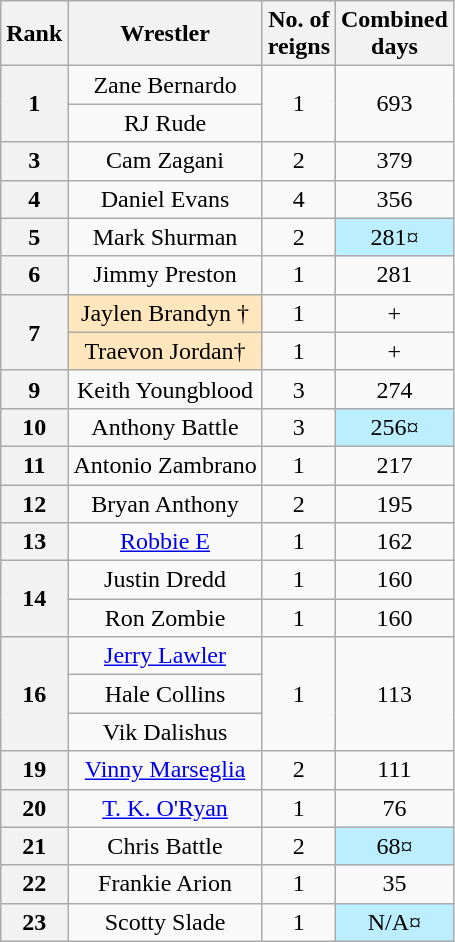<table class="wikitable sortable" style="text-align: center">
<tr>
<th>Rank</th>
<th>Wrestler</th>
<th>No. of<br>reigns</th>
<th>Combined<br>days</th>
</tr>
<tr>
<th rowspan=2>1</th>
<td>Zane Bernardo</td>
<td rowspan=2>1</td>
<td rowspan=2>693</td>
</tr>
<tr>
<td>RJ Rude</td>
</tr>
<tr>
<th>3</th>
<td>Cam Zagani</td>
<td>2</td>
<td>379</td>
</tr>
<tr>
<th>4</th>
<td>Daniel Evans</td>
<td>4</td>
<td>356</td>
</tr>
<tr>
<th>5</th>
<td>Mark Shurman</td>
<td>2</td>
<td style="background-color:#bbeeff">281¤</td>
</tr>
<tr>
<th>6</th>
<td>Jimmy Preston</td>
<td>1</td>
<td>281</td>
</tr>
<tr>
<th rowspan=2>7</th>
<td style="background-color:#FFE6BD">Jaylen Brandyn †</td>
<td>1</td>
<td>+</td>
</tr>
<tr>
<td style="background-color:#FFE6BD">Traevon Jordan†</td>
<td>1</td>
<td>+</td>
</tr>
<tr>
<th>9</th>
<td>Keith Youngblood</td>
<td>3</td>
<td>274</td>
</tr>
<tr>
<th>10</th>
<td>Anthony Battle</td>
<td>3</td>
<td style="background-color:#bbeeff">256¤</td>
</tr>
<tr>
<th>11</th>
<td>Antonio Zambrano</td>
<td>1</td>
<td>217</td>
</tr>
<tr>
<th>12</th>
<td>Bryan Anthony</td>
<td>2</td>
<td>195</td>
</tr>
<tr>
<th>13</th>
<td><a href='#'>Robbie E</a></td>
<td>1</td>
<td>162</td>
</tr>
<tr>
<th rowspan=2>14</th>
<td>Justin Dredd</td>
<td>1</td>
<td>160</td>
</tr>
<tr>
<td>Ron Zombie</td>
<td>1</td>
<td>160</td>
</tr>
<tr>
<th rowspan=3>16</th>
<td><a href='#'>Jerry Lawler</a></td>
<td rowspan=3>1</td>
<td rowspan=3>113</td>
</tr>
<tr>
<td>Hale Collins</td>
</tr>
<tr>
<td>Vik Dalishus</td>
</tr>
<tr>
<th>19</th>
<td><a href='#'>Vinny Marseglia</a></td>
<td>2</td>
<td>111</td>
</tr>
<tr>
<th>20</th>
<td><a href='#'>T. K. O'Ryan</a></td>
<td>1</td>
<td>76</td>
</tr>
<tr>
<th>21</th>
<td>Chris Battle</td>
<td>2</td>
<td style="background-color:#bbeeff">68¤</td>
</tr>
<tr>
<th>22</th>
<td>Frankie Arion</td>
<td>1</td>
<td>35</td>
</tr>
<tr>
<th>23</th>
<td>Scotty Slade</td>
<td>1</td>
<td style="background-color:#bbeeff">N/A¤</td>
</tr>
</table>
